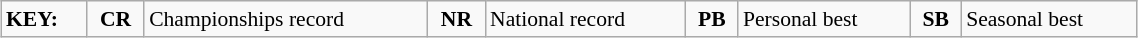<table class="wikitable" style="margin:0.5em auto; font-size:90%;position:relative;" width=60%>
<tr>
<td><strong>KEY:</strong></td>
<td align=center><strong>CR</strong></td>
<td>Championships record</td>
<td align=center><strong>NR</strong></td>
<td>National record</td>
<td align=center><strong>PB</strong></td>
<td>Personal best</td>
<td align=center><strong>SB</strong></td>
<td>Seasonal best</td>
</tr>
</table>
